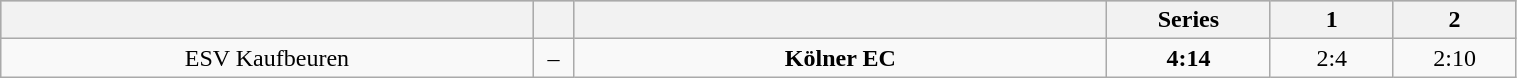<table class="wikitable" width="80%">
<tr style="background-color:#c0c0c0;">
<th style="width:32.5%;"></th>
<th style="width:2.5%;"></th>
<th style="width:32.5%;"></th>
<th style="width:10%;">Series</th>
<th style="width:7.5%;">1</th>
<th style="width:7.5%;">2</th>
</tr>
<tr align="center">
<td>ESV Kaufbeuren</td>
<td>–</td>
<td><strong>Kölner EC</strong></td>
<td><strong>4:14</strong></td>
<td>2:4</td>
<td>2:10</td>
</tr>
</table>
